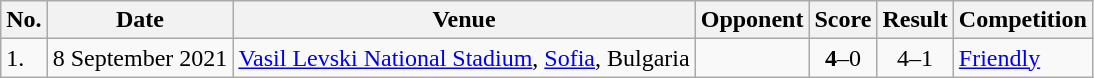<table class="wikitable" style="font-size:100%;">
<tr>
<th>No.</th>
<th>Date</th>
<th>Venue</th>
<th>Opponent</th>
<th>Score</th>
<th>Result</th>
<th>Competition</th>
</tr>
<tr>
<td>1.</td>
<td>8 September 2021</td>
<td><a href='#'>Vasil Levski National Stadium</a>, <a href='#'>Sofia</a>, Bulgaria</td>
<td></td>
<td align=center><strong>4</strong>–0</td>
<td align=center>4–1</td>
<td><a href='#'>Friendly</a></td>
</tr>
</table>
